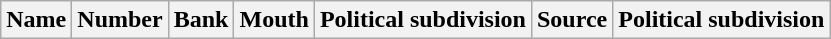<table class="wikitable sortable">
<tr>
<th>Name</th>
<th>Number</th>
<th>Bank</th>
<th>Mouth</th>
<th>Political subdivision</th>
<th>Source</th>
<th>Political subdivision</th>
</tr>
</table>
